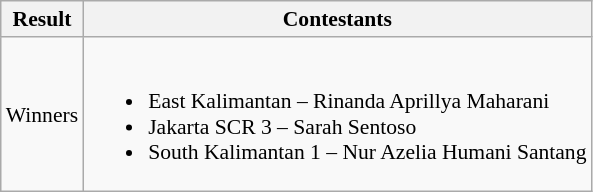<table class="wikitable" style="font-size: 90%;">
<tr>
<th>Result</th>
<th>Contestants</th>
</tr>
<tr>
<td>Winners</td>
<td><br><ul><li>East Kalimantan – Rinanda Aprillya Maharani</li><li>Jakarta SCR 3 – Sarah Sentoso</li><li>South Kalimantan 1 – Nur Azelia Humani Santang</li></ul></td>
</tr>
</table>
